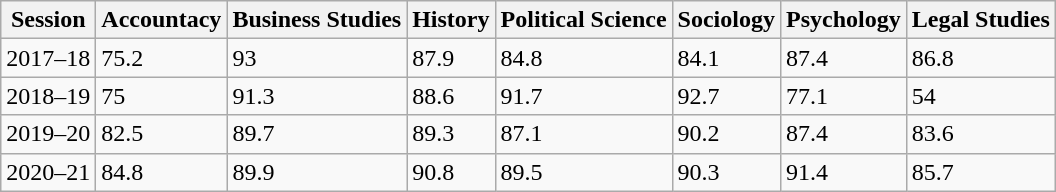<table class="wikitable sortable">
<tr>
<th>Session</th>
<th>Accountacy</th>
<th>Business Studies</th>
<th>History</th>
<th>Political Science</th>
<th>Sociology</th>
<th>Psychology</th>
<th>Legal Studies</th>
</tr>
<tr>
<td>2017–18</td>
<td>75.2</td>
<td>93</td>
<td>87.9</td>
<td>84.8</td>
<td>84.1</td>
<td>87.4</td>
<td>86.8</td>
</tr>
<tr>
<td>2018–19</td>
<td>75</td>
<td>91.3</td>
<td>88.6</td>
<td>91.7</td>
<td>92.7</td>
<td>77.1</td>
<td>54</td>
</tr>
<tr>
<td>2019–20</td>
<td>82.5</td>
<td>89.7</td>
<td>89.3</td>
<td>87.1</td>
<td>90.2</td>
<td>87.4</td>
<td>83.6</td>
</tr>
<tr>
<td>2020–21</td>
<td>84.8</td>
<td>89.9</td>
<td>90.8</td>
<td>89.5</td>
<td>90.3</td>
<td>91.4</td>
<td>85.7</td>
</tr>
</table>
